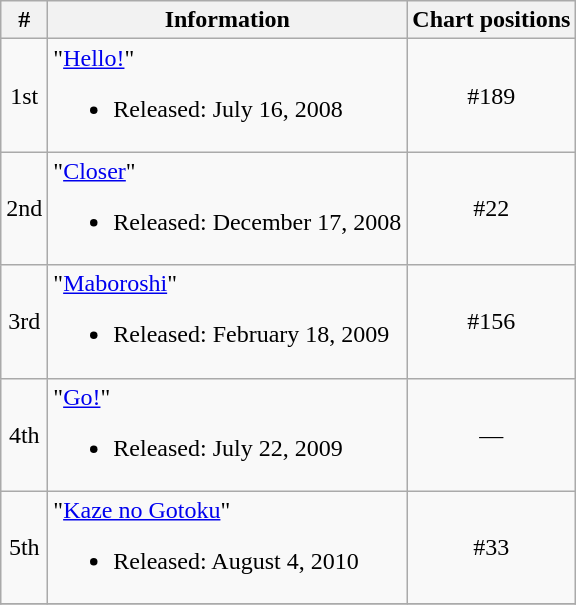<table class="wikitable">
<tr>
<th align="center">#</th>
<th align="left">Information</th>
<th align="center">Chart positions</th>
</tr>
<tr>
<td align="center">1st</td>
<td align="left">"<a href='#'>Hello!</a>"<br><ul><li>Released: July 16, 2008</li></ul></td>
<td align="center">#189</td>
</tr>
<tr>
<td align="center">2nd</td>
<td align="left">"<a href='#'>Closer</a>"<br><ul><li>Released: December 17, 2008</li></ul></td>
<td align="center">#22</td>
</tr>
<tr>
<td align="center">3rd</td>
<td align="left">"<a href='#'>Maboroshi</a>"<br><ul><li>Released: February 18, 2009</li></ul></td>
<td align="center">#156</td>
</tr>
<tr>
<td align="center">4th</td>
<td align="left">"<a href='#'>Go!</a>"<br><ul><li>Released: July 22, 2009</li></ul></td>
<td align="center">—</td>
</tr>
<tr>
<td align="center">5th</td>
<td align="left">"<a href='#'>Kaze no Gotoku</a>"<br><ul><li>Released: August 4, 2010</li></ul></td>
<td align="center">#33</td>
</tr>
<tr>
</tr>
</table>
